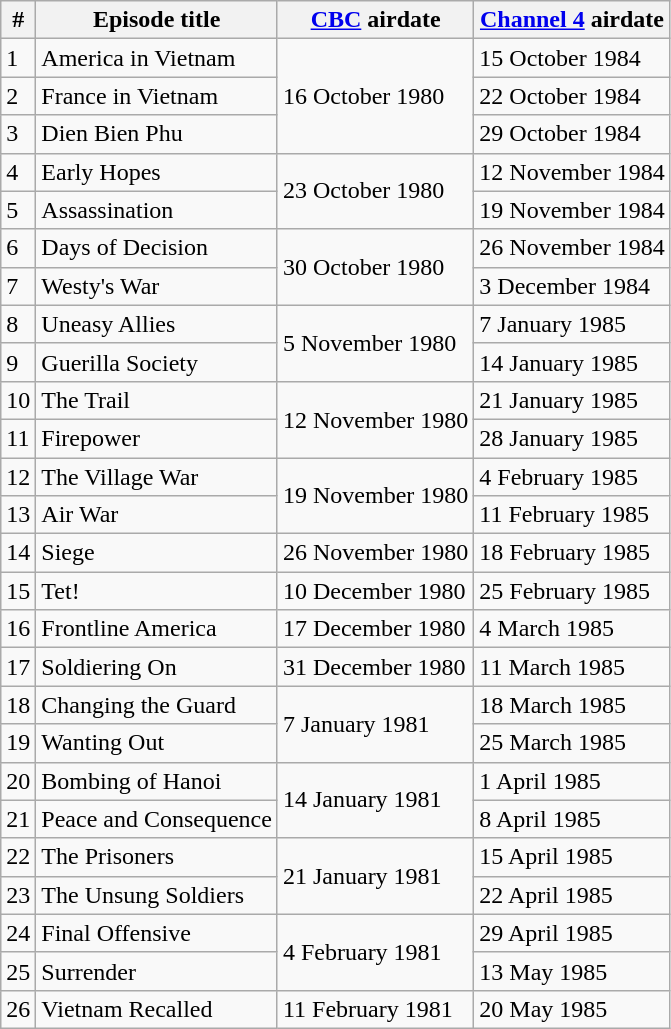<table class="wikitable">
<tr>
<th>#</th>
<th>Episode title</th>
<th><a href='#'>CBC</a> airdate</th>
<th><a href='#'>Channel 4</a> airdate</th>
</tr>
<tr>
<td>1</td>
<td>America in Vietnam</td>
<td rowspan="3">16 October 1980</td>
<td>15 October 1984</td>
</tr>
<tr>
<td>2</td>
<td>France in Vietnam</td>
<td>22 October 1984</td>
</tr>
<tr>
<td>3</td>
<td>Dien Bien Phu</td>
<td>29 October 1984</td>
</tr>
<tr>
<td>4</td>
<td>Early Hopes</td>
<td rowspan="2">23 October 1980</td>
<td>12 November 1984</td>
</tr>
<tr>
<td>5</td>
<td>Assassination</td>
<td>19 November 1984</td>
</tr>
<tr>
<td>6</td>
<td>Days of Decision</td>
<td rowspan="2">30 October 1980</td>
<td>26 November 1984</td>
</tr>
<tr>
<td>7</td>
<td>Westy's War</td>
<td>3 December 1984</td>
</tr>
<tr>
<td>8</td>
<td>Uneasy Allies</td>
<td rowspan="2">5 November 1980</td>
<td>7 January 1985</td>
</tr>
<tr>
<td>9</td>
<td>Guerilla Society</td>
<td>14 January 1985</td>
</tr>
<tr>
<td>10</td>
<td>The Trail</td>
<td rowspan="2">12 November 1980</td>
<td>21 January 1985</td>
</tr>
<tr>
<td>11</td>
<td>Firepower</td>
<td>28 January 1985</td>
</tr>
<tr>
<td>12</td>
<td>The Village War</td>
<td rowspan="2">19 November 1980</td>
<td>4 February 1985</td>
</tr>
<tr>
<td>13</td>
<td>Air War</td>
<td>11 February 1985</td>
</tr>
<tr>
<td>14</td>
<td>Siege</td>
<td>26 November 1980</td>
<td>18 February 1985</td>
</tr>
<tr>
<td>15</td>
<td>Tet!</td>
<td>10 December 1980</td>
<td>25 February 1985</td>
</tr>
<tr>
<td>16</td>
<td>Frontline America</td>
<td>17 December 1980</td>
<td>4 March 1985</td>
</tr>
<tr>
<td>17</td>
<td>Soldiering On</td>
<td>31 December 1980</td>
<td>11 March 1985</td>
</tr>
<tr>
<td>18</td>
<td>Changing the Guard</td>
<td rowspan="2">7 January 1981</td>
<td>18 March 1985</td>
</tr>
<tr>
<td>19</td>
<td>Wanting Out</td>
<td>25 March 1985</td>
</tr>
<tr>
<td>20</td>
<td>Bombing of Hanoi</td>
<td rowspan="2">14 January 1981</td>
<td>1 April 1985</td>
</tr>
<tr>
<td>21</td>
<td>Peace and Consequence</td>
<td>8 April 1985</td>
</tr>
<tr>
<td>22</td>
<td>The Prisoners</td>
<td rowspan="2">21 January 1981</td>
<td>15 April 1985</td>
</tr>
<tr>
<td>23</td>
<td>The Unsung Soldiers</td>
<td>22 April 1985</td>
</tr>
<tr>
<td>24</td>
<td>Final Offensive</td>
<td rowspan="2">4 February 1981</td>
<td>29 April 1985</td>
</tr>
<tr>
<td>25</td>
<td>Surrender</td>
<td>13 May 1985</td>
</tr>
<tr>
<td>26</td>
<td>Vietnam Recalled</td>
<td>11 February 1981</td>
<td>20 May 1985</td>
</tr>
</table>
